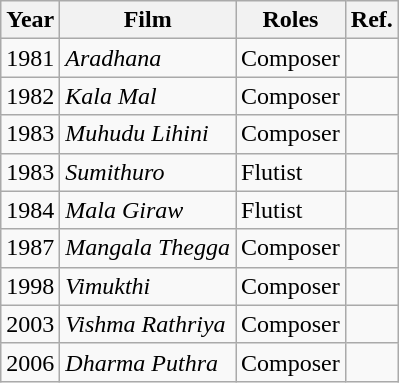<table class="wikitable">
<tr>
<th>Year</th>
<th>Film</th>
<th>Roles</th>
<th>Ref.</th>
</tr>
<tr>
<td>1981</td>
<td><em>Aradhana</em></td>
<td>Composer</td>
<td></td>
</tr>
<tr>
<td>1982</td>
<td><em>Kala Mal</em></td>
<td>Composer</td>
<td></td>
</tr>
<tr>
<td>1983</td>
<td><em>Muhudu Lihini</em></td>
<td>Composer</td>
<td></td>
</tr>
<tr>
<td>1983</td>
<td><em>Sumithuro</em></td>
<td>Flutist</td>
<td></td>
</tr>
<tr>
<td>1984</td>
<td><em>Mala Giraw</em></td>
<td>Flutist</td>
<td></td>
</tr>
<tr>
<td>1987</td>
<td><em>Mangala Thegga</em></td>
<td>Composer</td>
<td></td>
</tr>
<tr>
<td>1998</td>
<td><em>Vimukthi</em></td>
<td>Composer</td>
<td></td>
</tr>
<tr>
<td>2003</td>
<td><em>Vishma Rathriya</em></td>
<td>Composer</td>
<td></td>
</tr>
<tr>
<td>2006</td>
<td><em>Dharma Puthra</em></td>
<td>Composer</td>
<td></td>
</tr>
</table>
